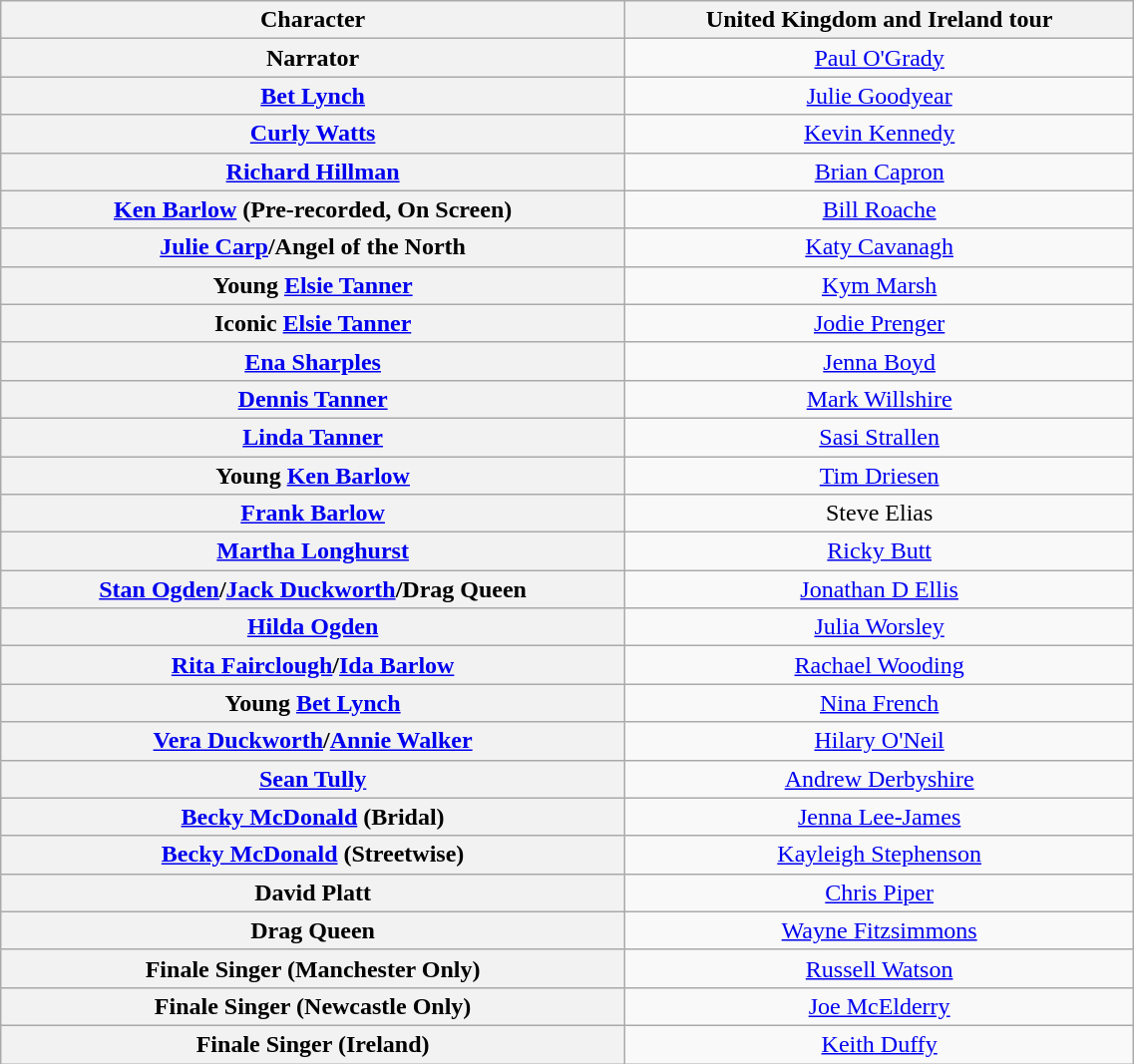<table class="wikitable sortable" width="60%">
<tr>
<th scope="col">Character</th>
<th scope="col" class="unsortable">United Kingdom and Ireland tour</th>
</tr>
<tr>
<th scope="row">Narrator</th>
<td align="center" colspan="1"><a href='#'>Paul O'Grady</a></td>
</tr>
<tr>
<th scope="row"><a href='#'>Bet Lynch</a></th>
<td align="center" colspan="1"><a href='#'>Julie Goodyear</a></td>
</tr>
<tr>
<th scope="row"><a href='#'>Curly Watts</a></th>
<td align="center" colspan="1"><a href='#'>Kevin Kennedy</a></td>
</tr>
<tr>
<th scope="row"><a href='#'>Richard Hillman</a></th>
<td align="center" colspan="1"><a href='#'>Brian Capron</a></td>
</tr>
<tr>
<th scope="row"><a href='#'>Ken Barlow</a> (Pre-recorded, On Screen)</th>
<td align="center" colspan="1"><a href='#'>Bill Roache</a></td>
</tr>
<tr>
<th scope="row"><a href='#'>Julie Carp</a>/Angel of the North</th>
<td align="center" colspan="1"><a href='#'>Katy Cavanagh</a></td>
</tr>
<tr>
<th scope="row">Young <a href='#'>Elsie Tanner</a></th>
<td align="center" colspan="1"><a href='#'>Kym Marsh</a></td>
</tr>
<tr>
<th scope="row">Iconic <a href='#'>Elsie Tanner</a></th>
<td align="center" colspan="1"><a href='#'>Jodie Prenger</a></td>
</tr>
<tr>
<th scope="row"><a href='#'>Ena Sharples</a></th>
<td align="center" colspan="1"><a href='#'>Jenna Boyd</a></td>
</tr>
<tr>
<th scope="row"><a href='#'>Dennis Tanner</a></th>
<td align="center" colspan="1"><a href='#'>Mark Willshire</a></td>
</tr>
<tr>
<th scope="row"><a href='#'>Linda Tanner</a></th>
<td align="center" colspan="1"><a href='#'>Sasi Strallen</a></td>
</tr>
<tr>
<th scope="row">Young <a href='#'>Ken Barlow</a></th>
<td align="center" colspan="1"><a href='#'>Tim Driesen</a></td>
</tr>
<tr>
<th scope="row"><a href='#'>Frank Barlow</a></th>
<td align="center" colspan="1">Steve Elias</td>
</tr>
<tr>
<th scope="row"><a href='#'>Martha Longhurst</a></th>
<td align="center" colspan="1"><a href='#'>Ricky Butt</a></td>
</tr>
<tr>
<th scope="row"><a href='#'>Stan Ogden</a>/<a href='#'>Jack Duckworth</a>/Drag Queen</th>
<td align="center" colspan="1"><a href='#'>Jonathan D Ellis</a></td>
</tr>
<tr>
<th scope="row"><a href='#'>Hilda Ogden</a></th>
<td align="center" colspan="1"><a href='#'>Julia Worsley</a></td>
</tr>
<tr>
<th scope="row"><a href='#'>Rita Fairclough</a>/<a href='#'>Ida Barlow</a></th>
<td align="center" colspan="1"><a href='#'>Rachael Wooding</a></td>
</tr>
<tr>
<th scope="row">Young <a href='#'>Bet Lynch</a></th>
<td align="center" colspan="1"><a href='#'>Nina French</a></td>
</tr>
<tr>
<th scope="row"><a href='#'>Vera Duckworth</a>/<a href='#'>Annie Walker</a></th>
<td align="center" colspan="1"><a href='#'>Hilary O'Neil</a></td>
</tr>
<tr>
<th scope="row"><a href='#'>Sean Tully</a></th>
<td align="center" colspan="1"><a href='#'>Andrew Derbyshire</a></td>
</tr>
<tr>
<th scope="row"><a href='#'>Becky McDonald</a> (Bridal)</th>
<td align="center" colspan="1"><a href='#'>Jenna Lee-James</a></td>
</tr>
<tr>
<th scope="row"><a href='#'>Becky McDonald</a> (Streetwise)</th>
<td align="center" colspan="1"><a href='#'>Kayleigh Stephenson</a></td>
</tr>
<tr>
<th scope="row">David Platt</th>
<td align="center" colspan="1"><a href='#'>Chris Piper</a></td>
</tr>
<tr>
<th scope="row">Drag Queen</th>
<td align="center" colspan="1"><a href='#'>Wayne Fitzsimmons</a></td>
</tr>
<tr>
<th scope="row">Finale Singer (Manchester Only)</th>
<td align="center" colspan="1"><a href='#'>Russell Watson</a></td>
</tr>
<tr>
<th scope="row">Finale Singer (Newcastle Only)</th>
<td align="center" colspan="1"><a href='#'>Joe McElderry</a></td>
</tr>
<tr>
<th scope="row">Finale Singer (Ireland)</th>
<td align="center" colspan="1"><a href='#'>Keith Duffy</a></td>
</tr>
</table>
